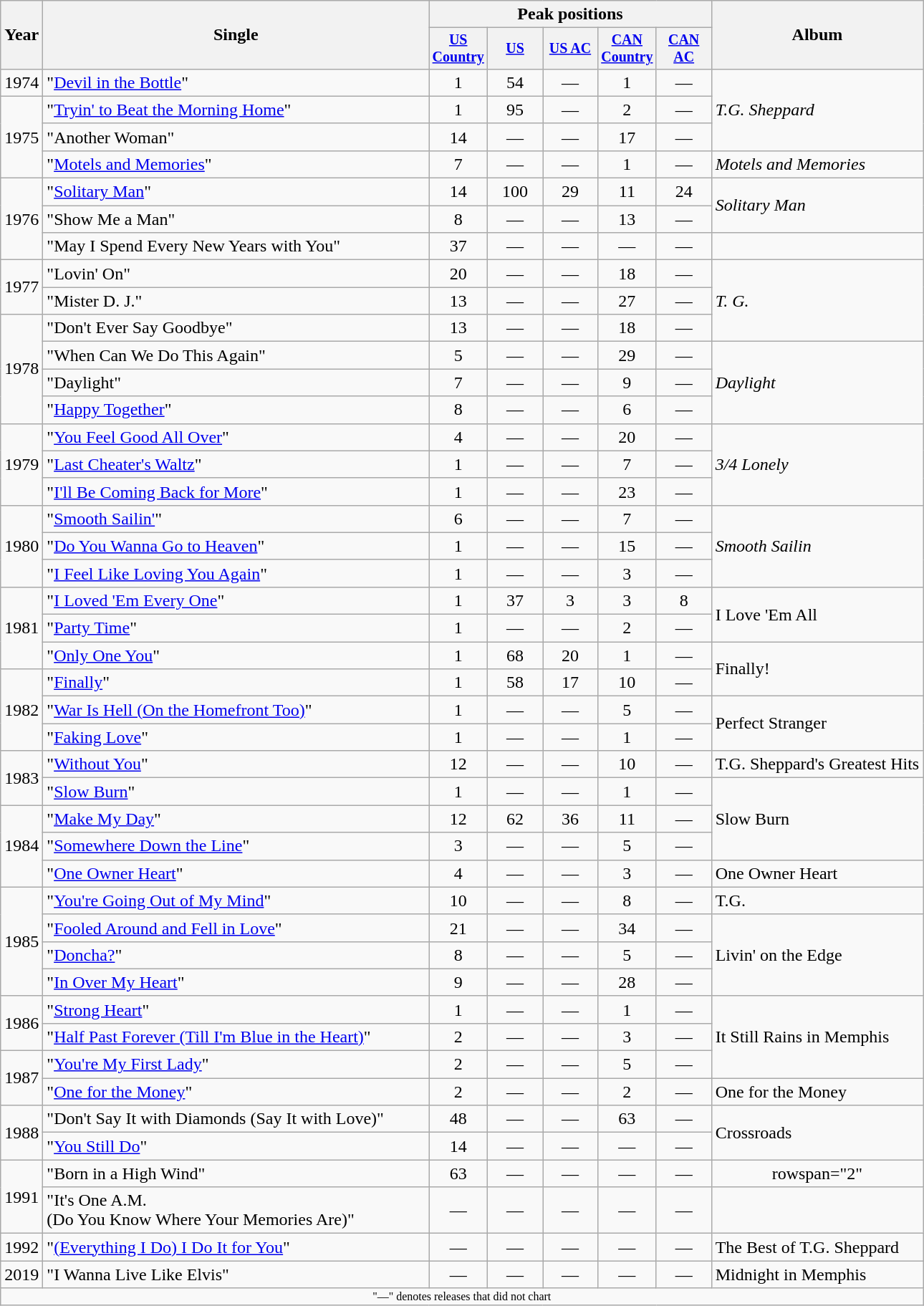<table class="wikitable plainrowheaders" style="text-align:center;">
<tr>
<th rowspan="2">Year</th>
<th rowspan="2" style="width:22em;">Single</th>
<th colspan="5">Peak positions</th>
<th rowspan="2">Album</th>
</tr>
<tr style="font-size:smaller;">
<th width="45"><a href='#'>US Country</a><br></th>
<th width="45"><a href='#'>US</a><br></th>
<th width="45"><a href='#'>US AC</a><br></th>
<th width="45"><a href='#'>CAN Country</a><br></th>
<th width="45"><a href='#'>CAN AC</a><br></th>
</tr>
<tr>
<td>1974</td>
<td align="left">"<a href='#'>Devil in the Bottle</a>"</td>
<td>1</td>
<td>54</td>
<td>—</td>
<td>1</td>
<td>—</td>
<td align="left" rowspan="3"><em>T.G. Sheppard</em></td>
</tr>
<tr>
<td rowspan="3">1975</td>
<td align="left">"<a href='#'>Tryin' to Beat the Morning Home</a>"</td>
<td>1</td>
<td>95</td>
<td>—</td>
<td>2</td>
<td>—</td>
</tr>
<tr>
<td align="left">"Another Woman"</td>
<td>14</td>
<td>—</td>
<td>—</td>
<td>17</td>
<td>—</td>
</tr>
<tr>
<td align="left">"<a href='#'>Motels and Memories</a>"</td>
<td>7</td>
<td>—</td>
<td>—</td>
<td>1</td>
<td>—</td>
<td align="left"><em>Motels and Memories</em></td>
</tr>
<tr>
<td rowspan="3">1976</td>
<td align="left">"<a href='#'>Solitary Man</a>"</td>
<td>14</td>
<td>100</td>
<td>29</td>
<td>11</td>
<td>24</td>
<td align="left" rowspan="2"><em>Solitary Man</em></td>
</tr>
<tr>
<td align="left">"Show Me a Man"</td>
<td>8</td>
<td>—</td>
<td>—</td>
<td>13</td>
<td>—</td>
</tr>
<tr>
<td align="left">"May I Spend Every New Years with You"</td>
<td>37</td>
<td>—</td>
<td>—</td>
<td>—</td>
<td>—</td>
<td></td>
</tr>
<tr>
<td rowspan="2">1977</td>
<td align="left">"Lovin' On"</td>
<td>20</td>
<td>—</td>
<td>—</td>
<td>18</td>
<td>—</td>
<td align="left" rowspan="3"><em>T. G.</em> </td>
</tr>
<tr>
<td align="left">"Mister D. J."</td>
<td>13</td>
<td>—</td>
<td>—</td>
<td>27</td>
<td>—</td>
</tr>
<tr>
<td rowspan="4">1978</td>
<td align="left">"Don't Ever Say Goodbye"</td>
<td>13</td>
<td>—</td>
<td>—</td>
<td>18</td>
<td>—</td>
</tr>
<tr>
<td align="left">"When Can We Do This Again"</td>
<td>5</td>
<td>—</td>
<td>—</td>
<td>29</td>
<td>—</td>
<td align="left" rowspan="3"><em>Daylight</em></td>
</tr>
<tr>
<td align="left">"Daylight"</td>
<td>7</td>
<td>—</td>
<td>—</td>
<td>9</td>
<td>—</td>
</tr>
<tr>
<td align="left">"<a href='#'>Happy Together</a>"</td>
<td>8</td>
<td>—</td>
<td>—</td>
<td>6</td>
<td>—</td>
</tr>
<tr>
<td rowspan="3">1979</td>
<td align="left">"<a href='#'>You Feel Good All Over</a>"</td>
<td>4</td>
<td>—</td>
<td>—</td>
<td>20</td>
<td>—</td>
<td align="left" rowspan="3"><em>3/4 Lonely</em></td>
</tr>
<tr>
<td align="left">"<a href='#'>Last Cheater's Waltz</a>"</td>
<td>1</td>
<td>—</td>
<td>—</td>
<td>7</td>
<td>—</td>
</tr>
<tr>
<td align="left">"<a href='#'>I'll Be Coming Back for More</a>"</td>
<td>1</td>
<td>—</td>
<td>—</td>
<td>23</td>
<td>—</td>
</tr>
<tr>
<td rowspan="3">1980</td>
<td align="left">"<a href='#'>Smooth Sailin'</a>"</td>
<td>6</td>
<td>—</td>
<td>—</td>
<td>7</td>
<td>—</td>
<td align="left" rowspan="3"><em>Smooth Sailin<strong></td>
</tr>
<tr>
<td align="left">"<a href='#'>Do You Wanna Go to Heaven</a>"</td>
<td>1</td>
<td>—</td>
<td>—</td>
<td>15</td>
<td>—</td>
</tr>
<tr>
<td align="left">"<a href='#'>I Feel Like Loving You Again</a>"</td>
<td>1</td>
<td>—</td>
<td>—</td>
<td>3</td>
<td>—</td>
</tr>
<tr>
<td rowspan="3">1981</td>
<td align="left">"<a href='#'>I Loved 'Em Every One</a>"</td>
<td>1</td>
<td>37</td>
<td>3</td>
<td>3</td>
<td>8</td>
<td align="left" rowspan="2"></em>I Love 'Em All<em></td>
</tr>
<tr>
<td align="left">"<a href='#'>Party Time</a>"</td>
<td>1</td>
<td>—</td>
<td>—</td>
<td>2</td>
<td>—</td>
</tr>
<tr>
<td align="left">"<a href='#'>Only One You</a>"</td>
<td>1</td>
<td>68</td>
<td>20</td>
<td>1</td>
<td>—</td>
<td align="left" rowspan="2"></em>Finally!<em></td>
</tr>
<tr>
<td rowspan="3">1982</td>
<td align="left">"<a href='#'>Finally</a>"</td>
<td>1</td>
<td>58</td>
<td>17</td>
<td>10</td>
<td>—</td>
</tr>
<tr>
<td align="left">"<a href='#'>War Is Hell (On the Homefront Too)</a>"</td>
<td>1</td>
<td>—</td>
<td>—</td>
<td>5</td>
<td>—</td>
<td align="left" rowspan="2"></em>Perfect Stranger<em></td>
</tr>
<tr>
<td align="left">"<a href='#'>Faking Love</a>" </td>
<td>1</td>
<td>—</td>
<td>—</td>
<td>1</td>
<td>—</td>
</tr>
<tr>
<td rowspan="2">1983</td>
<td align="left">"<a href='#'>Without You</a>"</td>
<td>12</td>
<td>—</td>
<td>—</td>
<td>10</td>
<td>—</td>
<td align="left"></em>T.G. Sheppard's Greatest Hits<em></td>
</tr>
<tr>
<td align="left">"<a href='#'>Slow Burn</a>"</td>
<td>1</td>
<td>—</td>
<td>—</td>
<td>1</td>
<td>—</td>
<td align="left" rowspan="3"></em>Slow Burn<em></td>
</tr>
<tr>
<td rowspan="3">1984</td>
<td align="left">"<a href='#'>Make My Day</a>" </td>
<td>12</td>
<td>62</td>
<td>36</td>
<td>11</td>
<td>—</td>
</tr>
<tr>
<td align="left">"<a href='#'>Somewhere Down the Line</a>"</td>
<td>3</td>
<td>—</td>
<td>—</td>
<td>5</td>
<td>—</td>
</tr>
<tr>
<td align="left">"<a href='#'>One Owner Heart</a>"</td>
<td>4</td>
<td>—</td>
<td>—</td>
<td>3</td>
<td>—</td>
<td align="left"></em>One Owner Heart<em></td>
</tr>
<tr>
<td rowspan="4">1985</td>
<td align="left">"<a href='#'>You're Going Out of My Mind</a>"</td>
<td>10</td>
<td>—</td>
<td>—</td>
<td>8</td>
<td>—</td>
<td align="left"></em>T.G.<em> </td>
</tr>
<tr>
<td align="left">"<a href='#'>Fooled Around and Fell in Love</a>"</td>
<td>21</td>
<td>—</td>
<td>—</td>
<td>34</td>
<td>—</td>
<td align="left" rowspan="3"></em>Livin' on the Edge<em></td>
</tr>
<tr>
<td align="left">"<a href='#'>Doncha?</a>"</td>
<td>8</td>
<td>—</td>
<td>—</td>
<td>5</td>
<td>—</td>
</tr>
<tr>
<td align="left">"<a href='#'>In Over My Heart</a>"</td>
<td>9</td>
<td>—</td>
<td>—</td>
<td>28</td>
<td>—</td>
</tr>
<tr>
<td rowspan="2">1986</td>
<td align="left">"<a href='#'>Strong Heart</a>"</td>
<td>1</td>
<td>—</td>
<td>—</td>
<td>1</td>
<td>—</td>
<td align="left" rowspan="3"></em>It Still Rains in Memphis<em></td>
</tr>
<tr>
<td align="left">"<a href='#'>Half Past Forever (Till I'm Blue in the Heart)</a>"</td>
<td>2</td>
<td>—</td>
<td>—</td>
<td>3</td>
<td>—</td>
</tr>
<tr>
<td rowspan="2">1987</td>
<td align="left">"<a href='#'>You're My First Lady</a>"</td>
<td>2</td>
<td>—</td>
<td>—</td>
<td>5</td>
<td>—</td>
</tr>
<tr>
<td align="left">"<a href='#'>One for the Money</a>"</td>
<td>2</td>
<td>—</td>
<td>—</td>
<td>2</td>
<td>—</td>
<td align="left"></em>One for the Money<em></td>
</tr>
<tr>
<td rowspan="2">1988</td>
<td align="left">"Don't Say It with Diamonds (Say It with Love)"</td>
<td>48</td>
<td>—</td>
<td>—</td>
<td>63</td>
<td>—</td>
<td align="left" rowspan="2"></em>Crossroads<em></td>
</tr>
<tr>
<td align="left">"<a href='#'>You Still Do</a>"</td>
<td>14</td>
<td>—</td>
<td>—</td>
<td>—</td>
<td>—</td>
</tr>
<tr>
<td rowspan="2">1991</td>
<td align="left">"Born in a High Wind"</td>
<td>63</td>
<td>—</td>
<td>—</td>
<td>—</td>
<td>—</td>
<td>rowspan="2" </td>
</tr>
<tr>
<td align="left">"It's One A.M.<br>(Do You Know Where Your Memories Are)"</td>
<td>—</td>
<td>—</td>
<td>—</td>
<td>—</td>
<td>—</td>
</tr>
<tr>
<td>1992</td>
<td align="left">"<a href='#'>(Everything I Do) I Do It for You</a>"</td>
<td>—</td>
<td>—</td>
<td>—</td>
<td>—</td>
<td>—</td>
<td align="left"></em>The Best of T.G. Sheppard<em></td>
</tr>
<tr>
<td>2019</td>
<td align="left">"I Wanna Live Like Elvis"</td>
<td>—</td>
<td>—</td>
<td>—</td>
<td>—</td>
<td>—</td>
<td align="left"></em>Midnight in Memphis<em></td>
</tr>
<tr>
<td colspan="8" style="font-size:8pt">"—" denotes releases that did not chart</td>
</tr>
</table>
